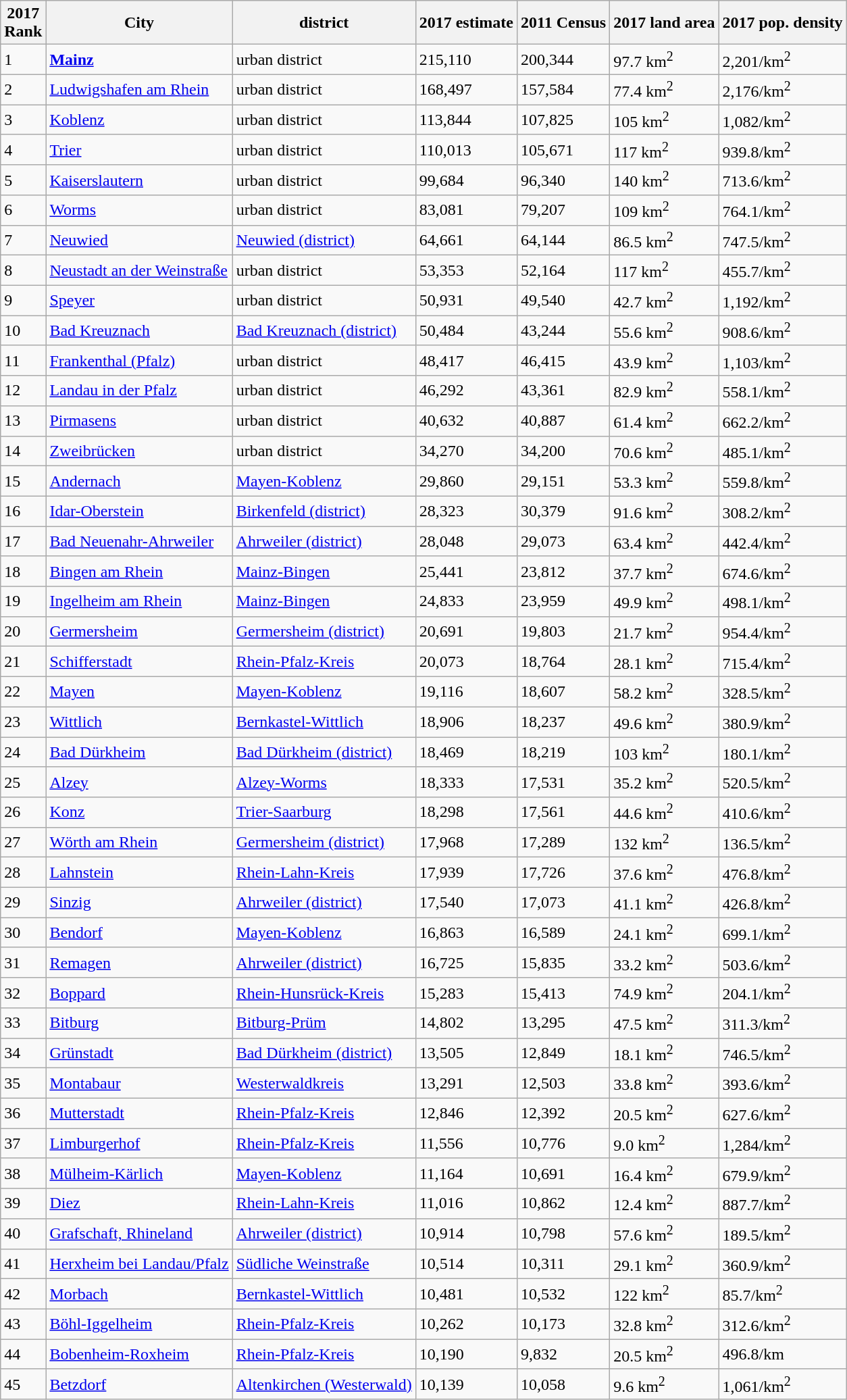<table class="wikitable sortable">
<tr>
<th>2017<br>Rank</th>
<th>City</th>
<th>district</th>
<th>2017 estimate</th>
<th>2011 Census</th>
<th data-sort-type="number">2017 land area</th>
<th data-sort-type="number">2017 pop. density</th>
</tr>
<tr>
<td>1</td>
<td><strong><a href='#'>Mainz</a></strong></td>
<td>urban district</td>
<td>215,110</td>
<td>200,344</td>
<td>97.7 km<sup>2</sup></td>
<td>2,201/km<sup>2</sup></td>
</tr>
<tr>
<td>2</td>
<td><a href='#'>Ludwigshafen am Rhein</a></td>
<td>urban district</td>
<td>168,497</td>
<td>157,584</td>
<td>77.4 km<sup>2</sup></td>
<td>2,176/km<sup>2</sup></td>
</tr>
<tr>
<td>3</td>
<td><a href='#'>Koblenz</a></td>
<td>urban district</td>
<td>113,844</td>
<td>107,825</td>
<td>105 km<sup>2</sup></td>
<td>1,082/km<sup>2</sup></td>
</tr>
<tr>
<td>4</td>
<td><a href='#'>Trier</a></td>
<td>urban district</td>
<td>110,013</td>
<td>105,671</td>
<td>117 km<sup>2</sup></td>
<td>939.8/km<sup>2</sup></td>
</tr>
<tr>
<td>5</td>
<td><a href='#'>Kaiserslautern</a></td>
<td>urban district</td>
<td>99,684</td>
<td>96,340</td>
<td>140 km<sup>2</sup></td>
<td>713.6/km<sup>2</sup></td>
</tr>
<tr>
<td>6</td>
<td><a href='#'>Worms</a></td>
<td>urban district</td>
<td>83,081</td>
<td>79,207</td>
<td>109 km<sup>2</sup></td>
<td>764.1/km<sup>2</sup></td>
</tr>
<tr>
<td>7</td>
<td><a href='#'>Neuwied</a></td>
<td><a href='#'>Neuwied (district)</a></td>
<td>64,661</td>
<td>64,144</td>
<td>86.5 km<sup>2</sup></td>
<td>747.5/km<sup>2</sup></td>
</tr>
<tr>
<td>8</td>
<td><a href='#'>Neustadt an der Weinstraße</a></td>
<td>urban district</td>
<td>53,353</td>
<td>52,164</td>
<td>117 km<sup>2</sup></td>
<td>455.7/km<sup>2</sup></td>
</tr>
<tr>
<td>9</td>
<td><a href='#'>Speyer</a></td>
<td>urban district</td>
<td>50,931</td>
<td>49,540</td>
<td>42.7 km<sup>2</sup></td>
<td>1,192/km<sup>2</sup></td>
</tr>
<tr>
<td>10</td>
<td><a href='#'>Bad Kreuznach</a></td>
<td><a href='#'>Bad Kreuznach (district)</a></td>
<td>50,484</td>
<td>43,244</td>
<td>55.6 km<sup>2</sup></td>
<td>908.6/km<sup>2</sup></td>
</tr>
<tr>
<td>11</td>
<td><a href='#'>Frankenthal (Pfalz)</a></td>
<td>urban district</td>
<td>48,417</td>
<td>46,415</td>
<td>43.9 km<sup>2</sup></td>
<td>1,103/km<sup>2</sup></td>
</tr>
<tr>
<td>12</td>
<td><a href='#'>Landau in der Pfalz</a></td>
<td>urban district</td>
<td>46,292</td>
<td>43,361</td>
<td>82.9 km<sup>2</sup></td>
<td>558.1/km<sup>2</sup></td>
</tr>
<tr>
<td>13</td>
<td><a href='#'>Pirmasens</a></td>
<td>urban district</td>
<td>40,632</td>
<td>40,887</td>
<td>61.4 km<sup>2</sup></td>
<td>662.2/km<sup>2</sup></td>
</tr>
<tr>
<td>14</td>
<td><a href='#'>Zweibrücken</a></td>
<td>urban district</td>
<td>34,270</td>
<td>34,200</td>
<td>70.6 km<sup>2</sup></td>
<td>485.1/km<sup>2</sup></td>
</tr>
<tr>
<td>15</td>
<td><a href='#'>Andernach</a></td>
<td><a href='#'>Mayen-Koblenz</a></td>
<td>29,860</td>
<td>29,151</td>
<td>53.3 km<sup>2</sup></td>
<td>559.8/km<sup>2</sup></td>
</tr>
<tr>
<td>16</td>
<td><a href='#'>Idar-Oberstein</a></td>
<td><a href='#'>Birkenfeld (district)</a></td>
<td>28,323</td>
<td>30,379</td>
<td>91.6 km<sup>2</sup></td>
<td>308.2/km<sup>2</sup></td>
</tr>
<tr>
<td>17</td>
<td><a href='#'>Bad Neuenahr-Ahrweiler</a></td>
<td><a href='#'>Ahrweiler (district)</a></td>
<td>28,048</td>
<td>29,073</td>
<td>63.4 km<sup>2</sup></td>
<td>442.4/km<sup>2</sup></td>
</tr>
<tr>
<td>18</td>
<td><a href='#'>Bingen am Rhein</a></td>
<td><a href='#'>Mainz-Bingen</a></td>
<td>25,441</td>
<td>23,812</td>
<td>37.7 km<sup>2</sup></td>
<td>674.6/km<sup>2</sup></td>
</tr>
<tr>
<td>19</td>
<td><a href='#'>Ingelheim am Rhein</a></td>
<td><a href='#'>Mainz-Bingen</a></td>
<td>24,833</td>
<td>23,959</td>
<td>49.9 km<sup>2</sup></td>
<td>498.1/km<sup>2</sup></td>
</tr>
<tr>
<td>20</td>
<td><a href='#'>Germersheim</a></td>
<td><a href='#'>Germersheim (district)</a></td>
<td>20,691</td>
<td>19,803</td>
<td>21.7 km<sup>2</sup></td>
<td>954.4/km<sup>2</sup></td>
</tr>
<tr>
<td>21</td>
<td><a href='#'>Schifferstadt</a></td>
<td><a href='#'>Rhein-Pfalz-Kreis</a></td>
<td>20,073</td>
<td>18,764</td>
<td>28.1 km<sup>2</sup></td>
<td>715.4/km<sup>2</sup></td>
</tr>
<tr>
<td>22</td>
<td><a href='#'>Mayen</a></td>
<td><a href='#'>Mayen-Koblenz</a></td>
<td>19,116</td>
<td>18,607</td>
<td>58.2 km<sup>2</sup></td>
<td>328.5/km<sup>2</sup></td>
</tr>
<tr>
<td>23</td>
<td><a href='#'>Wittlich</a></td>
<td><a href='#'>Bernkastel-Wittlich</a></td>
<td>18,906</td>
<td>18,237</td>
<td>49.6 km<sup>2</sup></td>
<td>380.9/km<sup>2</sup></td>
</tr>
<tr>
<td>24</td>
<td><a href='#'>Bad Dürkheim</a></td>
<td><a href='#'>Bad Dürkheim (district)</a></td>
<td>18,469</td>
<td>18,219</td>
<td>103 km<sup>2</sup></td>
<td>180.1/km<sup>2</sup></td>
</tr>
<tr>
<td>25</td>
<td><a href='#'>Alzey</a></td>
<td><a href='#'>Alzey-Worms</a></td>
<td>18,333</td>
<td>17,531</td>
<td>35.2 km<sup>2</sup></td>
<td>520.5/km<sup>2</sup></td>
</tr>
<tr>
<td>26</td>
<td><a href='#'>Konz</a></td>
<td><a href='#'>Trier-Saarburg</a></td>
<td>18,298</td>
<td>17,561</td>
<td>44.6 km<sup>2</sup></td>
<td>410.6/km<sup>2</sup></td>
</tr>
<tr>
<td>27</td>
<td><a href='#'>Wörth am Rhein</a></td>
<td><a href='#'>Germersheim (district)</a></td>
<td>17,968</td>
<td>17,289</td>
<td>132 km<sup>2</sup></td>
<td>136.5/km<sup>2</sup></td>
</tr>
<tr>
<td>28</td>
<td><a href='#'>Lahnstein</a></td>
<td><a href='#'>Rhein-Lahn-Kreis</a></td>
<td>17,939</td>
<td>17,726</td>
<td>37.6 km<sup>2</sup></td>
<td>476.8/km<sup>2</sup></td>
</tr>
<tr>
<td>29</td>
<td><a href='#'>Sinzig</a></td>
<td><a href='#'>Ahrweiler (district)</a></td>
<td>17,540</td>
<td>17,073</td>
<td>41.1 km<sup>2</sup></td>
<td>426.8/km<sup>2</sup></td>
</tr>
<tr>
<td>30</td>
<td><a href='#'>Bendorf</a></td>
<td><a href='#'>Mayen-Koblenz</a></td>
<td>16,863</td>
<td>16,589</td>
<td>24.1 km<sup>2</sup></td>
<td>699.1/km<sup>2</sup></td>
</tr>
<tr>
<td>31</td>
<td><a href='#'>Remagen</a></td>
<td><a href='#'>Ahrweiler (district)</a></td>
<td>16,725</td>
<td>15,835</td>
<td>33.2 km<sup>2</sup></td>
<td>503.6/km<sup>2</sup></td>
</tr>
<tr>
<td>32</td>
<td><a href='#'>Boppard</a></td>
<td><a href='#'>Rhein-Hunsrück-Kreis</a></td>
<td>15,283</td>
<td>15,413</td>
<td>74.9 km<sup>2</sup></td>
<td>204.1/km<sup>2</sup></td>
</tr>
<tr>
<td>33</td>
<td><a href='#'>Bitburg</a></td>
<td><a href='#'>Bitburg-Prüm</a></td>
<td>14,802</td>
<td>13,295</td>
<td>47.5 km<sup>2</sup></td>
<td>311.3/km<sup>2</sup></td>
</tr>
<tr>
<td>34</td>
<td><a href='#'>Grünstadt</a></td>
<td><a href='#'>Bad Dürkheim (district)</a></td>
<td>13,505</td>
<td>12,849</td>
<td>18.1 km<sup>2</sup></td>
<td>746.5/km<sup>2</sup></td>
</tr>
<tr>
<td>35</td>
<td><a href='#'>Montabaur</a></td>
<td><a href='#'>Westerwaldkreis</a></td>
<td>13,291</td>
<td>12,503</td>
<td>33.8 km<sup>2</sup></td>
<td>393.6/km<sup>2</sup></td>
</tr>
<tr>
<td>36</td>
<td><a href='#'>Mutterstadt</a></td>
<td><a href='#'>Rhein-Pfalz-Kreis</a></td>
<td>12,846</td>
<td>12,392</td>
<td>20.5 km<sup>2</sup></td>
<td>627.6/km<sup>2</sup></td>
</tr>
<tr>
<td>37</td>
<td><a href='#'>Limburgerhof</a></td>
<td><a href='#'>Rhein-Pfalz-Kreis</a></td>
<td>11,556</td>
<td>10,776</td>
<td>9.0 km<sup>2</sup></td>
<td>1,284/km<sup>2</sup></td>
</tr>
<tr>
<td>38</td>
<td><a href='#'>Mülheim-Kärlich</a></td>
<td><a href='#'>Mayen-Koblenz</a></td>
<td>11,164</td>
<td>10,691</td>
<td>16.4 km<sup>2</sup></td>
<td>679.9/km<sup>2</sup></td>
</tr>
<tr>
<td>39</td>
<td><a href='#'>Diez</a></td>
<td><a href='#'>Rhein-Lahn-Kreis</a></td>
<td>11,016</td>
<td>10,862</td>
<td>12.4 km<sup>2</sup></td>
<td>887.7/km<sup>2</sup></td>
</tr>
<tr>
<td>40</td>
<td><a href='#'>Grafschaft, Rhineland</a></td>
<td><a href='#'>Ahrweiler (district)</a></td>
<td>10,914</td>
<td>10,798</td>
<td>57.6 km<sup>2</sup></td>
<td>189.5/km<sup>2</sup></td>
</tr>
<tr>
<td>41</td>
<td><a href='#'>Herxheim bei Landau/Pfalz</a></td>
<td><a href='#'>Südliche Weinstraße</a></td>
<td>10,514</td>
<td>10,311</td>
<td>29.1 km<sup>2</sup></td>
<td>360.9/km<sup>2</sup></td>
</tr>
<tr>
<td>42</td>
<td><a href='#'>Morbach</a></td>
<td><a href='#'>Bernkastel-Wittlich</a></td>
<td>10,481</td>
<td>10,532</td>
<td>122 km<sup>2</sup></td>
<td>85.7/km<sup>2</sup></td>
</tr>
<tr>
<td>43</td>
<td><a href='#'>Böhl-Iggelheim</a></td>
<td><a href='#'>Rhein-Pfalz-Kreis</a></td>
<td>10,262</td>
<td>10,173</td>
<td>32.8 km<sup>2</sup></td>
<td>312.6/km<sup>2</sup></td>
</tr>
<tr>
<td>44</td>
<td><a href='#'>Bobenheim-Roxheim</a></td>
<td><a href='#'>Rhein-Pfalz-Kreis</a></td>
<td>10,190</td>
<td>9,832</td>
<td>20.5 km<sup>2</sup></td>
<td>496.8/km</td>
</tr>
<tr>
<td>45</td>
<td><a href='#'>Betzdorf</a></td>
<td><a href='#'>Altenkirchen (Westerwald)</a></td>
<td>10,139</td>
<td>10,058</td>
<td>9.6 km<sup>2</sup></td>
<td>1,061/km<sup>2</sup></td>
</tr>
</table>
